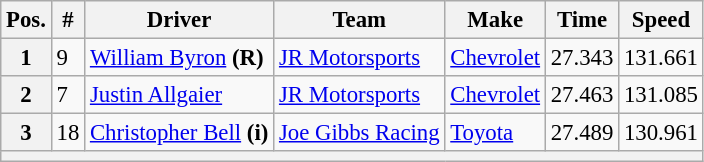<table class="wikitable" style="font-size:95%">
<tr>
<th>Pos.</th>
<th>#</th>
<th>Driver</th>
<th>Team</th>
<th>Make</th>
<th>Time</th>
<th>Speed</th>
</tr>
<tr>
<th>1</th>
<td>9</td>
<td><a href='#'>William Byron</a> <strong>(R)</strong></td>
<td><a href='#'>JR Motorsports</a></td>
<td><a href='#'>Chevrolet</a></td>
<td>27.343</td>
<td>131.661</td>
</tr>
<tr>
<th>2</th>
<td>7</td>
<td><a href='#'>Justin Allgaier</a></td>
<td><a href='#'>JR Motorsports</a></td>
<td><a href='#'>Chevrolet</a></td>
<td>27.463</td>
<td>131.085</td>
</tr>
<tr>
<th>3</th>
<td>18</td>
<td><a href='#'>Christopher Bell</a> <strong>(i)</strong></td>
<td><a href='#'>Joe Gibbs Racing</a></td>
<td><a href='#'>Toyota</a></td>
<td>27.489</td>
<td>130.961</td>
</tr>
<tr>
<th colspan="7"></th>
</tr>
</table>
